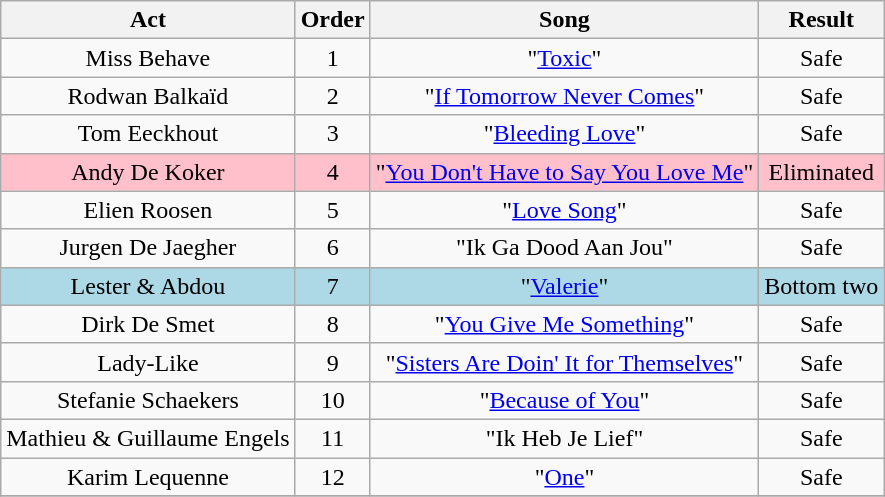<table class="wikitable plainrowheaders" style="text-align:center;">
<tr>
<th scope="col">Act</th>
<th scope="col">Order</th>
<th scope="col">Song</th>
<th scope="col">Result</th>
</tr>
<tr>
<td>Miss Behave</td>
<td>1</td>
<td>"<a href='#'>Toxic</a>"</td>
<td>Safe</td>
</tr>
<tr>
<td>Rodwan Balkaïd</td>
<td>2</td>
<td>"<a href='#'>If Tomorrow Never Comes</a>"</td>
<td>Safe</td>
</tr>
<tr>
<td>Tom Eeckhout</td>
<td>3</td>
<td>"<a href='#'>Bleeding Love</a>"</td>
<td>Safe</td>
</tr>
<tr style="background:pink;">
<td>Andy De Koker</td>
<td>4</td>
<td>"<a href='#'>You Don't Have to Say You Love Me</a>"</td>
<td>Eliminated</td>
</tr>
<tr>
<td>Elien Roosen</td>
<td>5</td>
<td>"<a href='#'>Love Song</a>"</td>
<td>Safe</td>
</tr>
<tr>
<td>Jurgen De Jaegher</td>
<td>6</td>
<td>"Ik Ga Dood Aan Jou"</td>
<td>Safe</td>
</tr>
<tr style="background:lightblue;">
<td>Lester & Abdou</td>
<td>7</td>
<td>"<a href='#'>Valerie</a>"</td>
<td>Bottom two</td>
</tr>
<tr>
<td>Dirk De Smet</td>
<td>8</td>
<td>"<a href='#'>You Give Me Something</a>"</td>
<td>Safe</td>
</tr>
<tr>
<td>Lady-Like</td>
<td>9</td>
<td>"<a href='#'>Sisters Are Doin' It for Themselves</a>"</td>
<td>Safe</td>
</tr>
<tr>
<td>Stefanie Schaekers</td>
<td>10</td>
<td>"<a href='#'>Because of You</a>"</td>
<td>Safe</td>
</tr>
<tr>
<td>Mathieu & Guillaume Engels</td>
<td>11</td>
<td>"Ik Heb Je Lief"</td>
<td>Safe</td>
</tr>
<tr>
<td>Karim Lequenne</td>
<td>12</td>
<td>"<a href='#'>One</a>"</td>
<td>Safe</td>
</tr>
<tr>
</tr>
</table>
